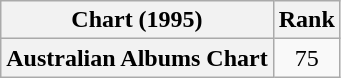<table class="wikitable plainrowheaders">
<tr>
<th>Chart (1995)</th>
<th>Rank</th>
</tr>
<tr>
<th scope="row">Australian Albums Chart</th>
<td style="text-align:center;">75</td>
</tr>
</table>
